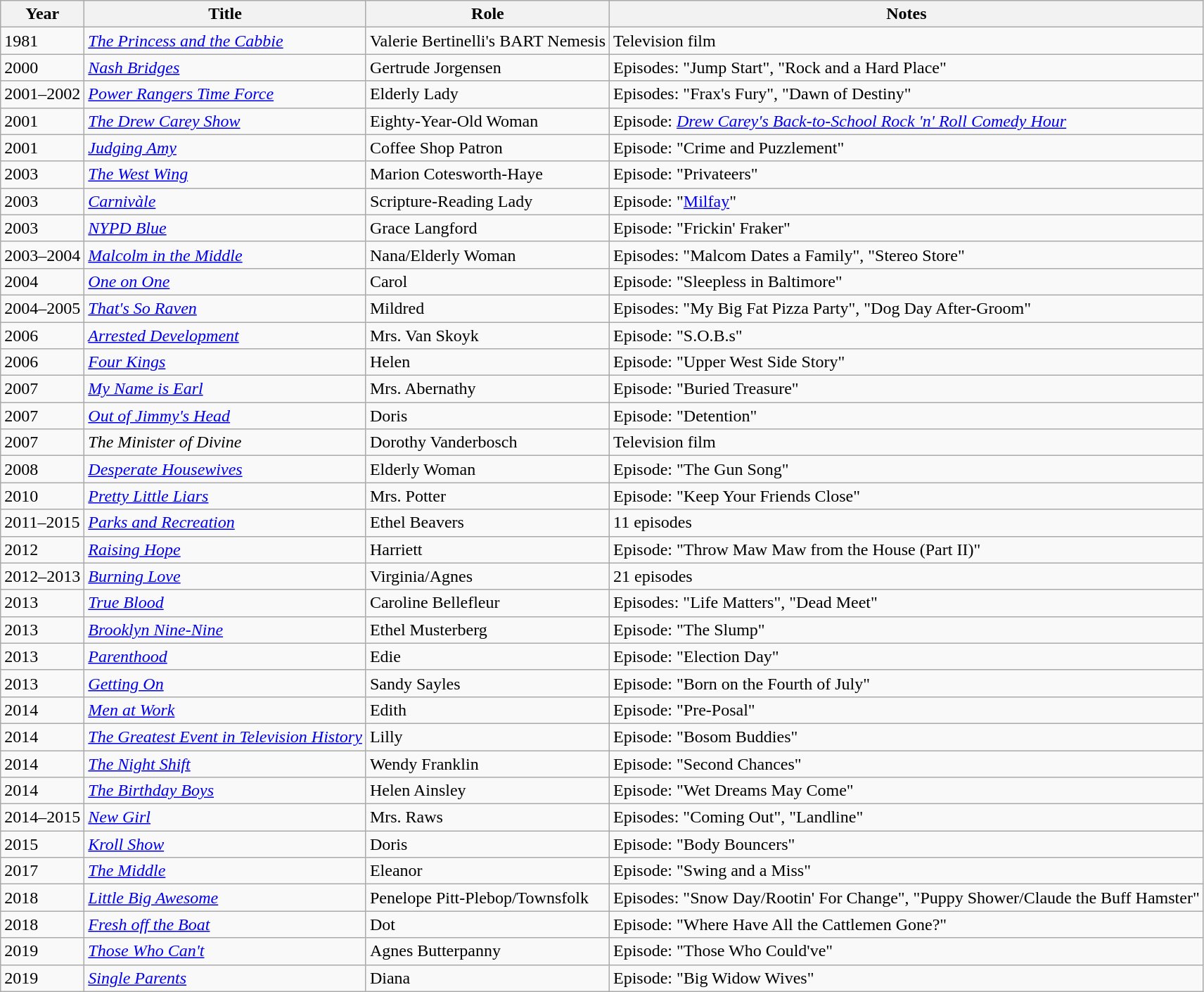<table class="wikitable sortable">
<tr>
<th>Year</th>
<th>Title</th>
<th>Role</th>
<th>Notes</th>
</tr>
<tr>
<td>1981</td>
<td><em><a href='#'>The Princess and the Cabbie</a></em></td>
<td>Valerie Bertinelli's BART Nemesis</td>
<td>Television film</td>
</tr>
<tr>
<td>2000</td>
<td><em><a href='#'>Nash Bridges</a></em></td>
<td>Gertrude Jorgensen</td>
<td>Episodes: "Jump Start", "Rock and a Hard Place"</td>
</tr>
<tr>
<td>2001–2002</td>
<td><em><a href='#'>Power Rangers Time Force</a></em></td>
<td>Elderly Lady</td>
<td>Episodes: "Frax's Fury", "Dawn of Destiny"</td>
</tr>
<tr>
<td>2001</td>
<td><em><a href='#'>The Drew Carey Show</a></em></td>
<td>Eighty-Year-Old Woman</td>
<td>Episode: <em><a href='#'>Drew Carey's Back-to-School Rock 'n' Roll Comedy Hour</a></em></td>
</tr>
<tr>
<td>2001</td>
<td><em><a href='#'>Judging Amy</a></em></td>
<td>Coffee Shop Patron</td>
<td>Episode: "Crime and Puzzlement"</td>
</tr>
<tr>
<td>2003</td>
<td><em><a href='#'>The West Wing</a></em></td>
<td>Marion Cotesworth-Haye</td>
<td>Episode: "Privateers"</td>
</tr>
<tr>
<td>2003</td>
<td><em><a href='#'>Carnivàle</a></em></td>
<td>Scripture-Reading Lady</td>
<td>Episode: "<a href='#'>Milfay</a>"</td>
</tr>
<tr>
<td>2003</td>
<td><em><a href='#'>NYPD Blue</a></em></td>
<td>Grace Langford</td>
<td>Episode: "Frickin' Fraker"</td>
</tr>
<tr>
<td>2003–2004</td>
<td><em><a href='#'>Malcolm in the Middle</a></em></td>
<td>Nana/Elderly Woman</td>
<td>Episodes: "Malcom Dates a Family", "Stereo Store"</td>
</tr>
<tr>
<td>2004</td>
<td><em><a href='#'>One on One</a></em></td>
<td>Carol</td>
<td>Episode: "Sleepless in Baltimore"</td>
</tr>
<tr>
<td>2004–2005</td>
<td><em><a href='#'>That's So Raven</a></em></td>
<td>Mildred</td>
<td>Episodes: "My Big Fat Pizza Party", "Dog Day After-Groom"</td>
</tr>
<tr>
<td>2006</td>
<td><em><a href='#'>Arrested Development</a></em></td>
<td>Mrs. Van Skoyk</td>
<td>Episode: "S.O.B.s"</td>
</tr>
<tr>
<td>2006</td>
<td><em><a href='#'>Four Kings</a></em></td>
<td>Helen</td>
<td>Episode: "Upper West Side Story"</td>
</tr>
<tr>
<td>2007</td>
<td><em><a href='#'>My Name is Earl</a></em></td>
<td>Mrs. Abernathy</td>
<td>Episode: "Buried Treasure"</td>
</tr>
<tr>
<td>2007</td>
<td><em><a href='#'>Out of Jimmy's Head</a></em></td>
<td>Doris</td>
<td>Episode: "Detention"</td>
</tr>
<tr>
<td>2007</td>
<td><em>The Minister of Divine</em></td>
<td>Dorothy Vanderbosch</td>
<td>Television film</td>
</tr>
<tr>
<td>2008</td>
<td><em><a href='#'>Desperate Housewives</a></em></td>
<td>Elderly Woman</td>
<td>Episode: "The Gun Song"</td>
</tr>
<tr>
<td>2010</td>
<td><em><a href='#'>Pretty Little Liars</a></em></td>
<td>Mrs. Potter</td>
<td>Episode: "Keep Your Friends Close"</td>
</tr>
<tr>
<td>2011–2015</td>
<td><em><a href='#'>Parks and Recreation</a></em></td>
<td>Ethel Beavers</td>
<td>11 episodes</td>
</tr>
<tr>
<td>2012</td>
<td><em><a href='#'>Raising Hope</a></em></td>
<td>Harriett</td>
<td>Episode: "Throw Maw Maw from the House (Part II)"</td>
</tr>
<tr>
<td>2012–2013</td>
<td><em><a href='#'>Burning Love</a></em></td>
<td>Virginia/Agnes</td>
<td>21 episodes</td>
</tr>
<tr>
<td>2013</td>
<td><em><a href='#'>True Blood</a></em></td>
<td>Caroline Bellefleur</td>
<td>Episodes: "Life Matters", "Dead Meet"</td>
</tr>
<tr>
<td>2013</td>
<td><em><a href='#'>Brooklyn Nine-Nine</a></em></td>
<td>Ethel Musterberg</td>
<td>Episode: "The Slump"</td>
</tr>
<tr>
<td>2013</td>
<td><em><a href='#'>Parenthood</a></em></td>
<td>Edie</td>
<td>Episode: "Election Day"</td>
</tr>
<tr>
<td>2013</td>
<td><em><a href='#'>Getting On</a></em></td>
<td>Sandy Sayles</td>
<td>Episode: "Born on the Fourth of July"</td>
</tr>
<tr>
<td>2014</td>
<td><em><a href='#'>Men at Work</a></em></td>
<td>Edith</td>
<td>Episode: "Pre-Posal"</td>
</tr>
<tr>
<td>2014</td>
<td><em><a href='#'>The Greatest Event in Television History</a></em></td>
<td>Lilly</td>
<td>Episode: "Bosom Buddies"</td>
</tr>
<tr>
<td>2014</td>
<td><em><a href='#'>The Night Shift</a></em></td>
<td>Wendy Franklin</td>
<td>Episode: "Second Chances"</td>
</tr>
<tr>
<td>2014</td>
<td><em><a href='#'>The Birthday Boys</a></em></td>
<td>Helen Ainsley</td>
<td>Episode: "Wet Dreams May Come"</td>
</tr>
<tr>
<td>2014–2015</td>
<td><em><a href='#'>New Girl</a></em></td>
<td>Mrs. Raws</td>
<td>Episodes: "Coming Out", "Landline"</td>
</tr>
<tr>
<td>2015</td>
<td><em><a href='#'>Kroll Show</a></em></td>
<td>Doris</td>
<td>Episode: "Body Bouncers"</td>
</tr>
<tr>
<td>2017</td>
<td><em><a href='#'>The Middle</a></em></td>
<td>Eleanor</td>
<td>Episode: "Swing and a Miss"</td>
</tr>
<tr>
<td>2018</td>
<td><em><a href='#'>Little Big Awesome</a></em></td>
<td>Penelope Pitt-Plebop/Townsfolk</td>
<td>Episodes: "Snow Day/Rootin' For Change", "Puppy Shower/Claude the Buff Hamster"</td>
</tr>
<tr>
<td>2018</td>
<td><em><a href='#'>Fresh off the Boat</a></em></td>
<td>Dot</td>
<td>Episode: "Where Have All the Cattlemen Gone?"</td>
</tr>
<tr>
<td>2019</td>
<td><em><a href='#'>Those Who Can't</a></em></td>
<td>Agnes Butterpanny</td>
<td>Episode: "Those Who Could've"</td>
</tr>
<tr>
<td>2019</td>
<td><em><a href='#'>Single Parents</a></em></td>
<td>Diana</td>
<td>Episode: "Big Widow Wives"</td>
</tr>
</table>
